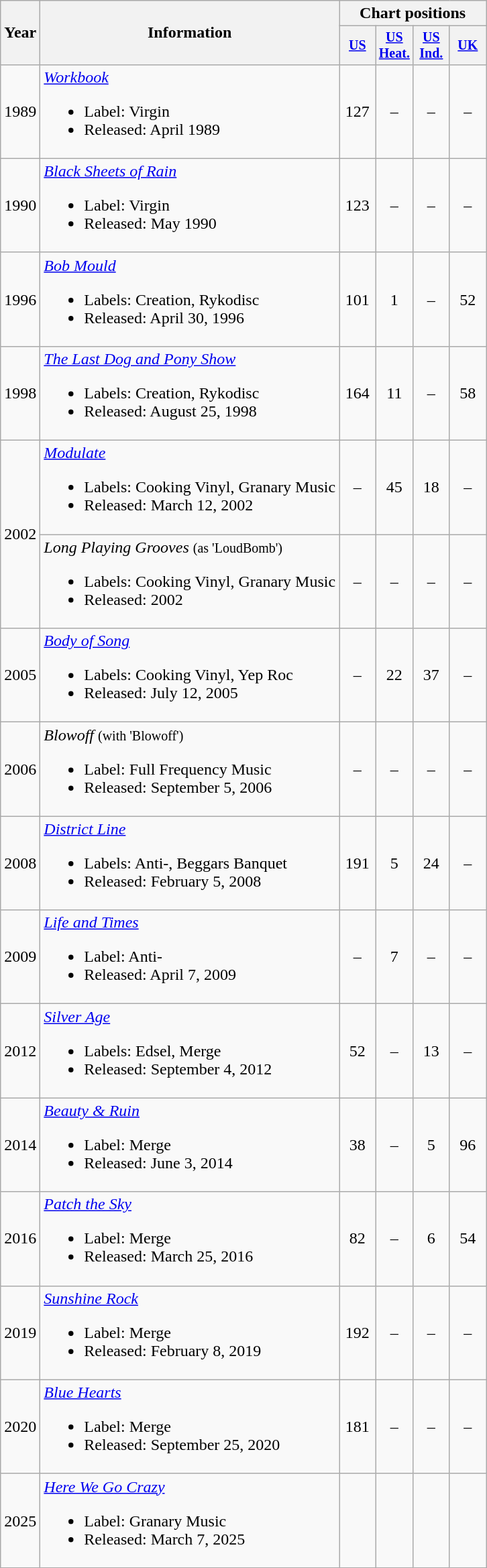<table class="wikitable" style=text-align:center;>
<tr>
<th rowspan=2>Year</th>
<th rowspan=2>Information</th>
<th colspan=4>Chart positions</th>
</tr>
<tr style="font-size:smaller;">
<th width=30><a href='#'>US</a><br></th>
<th width=30><a href='#'>US Heat.</a><br></th>
<th width=30><a href='#'>US Ind.</a><br></th>
<th width=30><a href='#'>UK</a><br></th>
</tr>
<tr>
<td>1989</td>
<td align=left><em><a href='#'>Workbook</a></em><br><ul><li>Label: Virgin</li><li>Released: April 1989</li></ul></td>
<td>127</td>
<td>–</td>
<td>–</td>
<td>–</td>
</tr>
<tr>
<td>1990</td>
<td align=left><em><a href='#'>Black Sheets of Rain</a></em><br><ul><li>Label: Virgin</li><li>Released: May 1990</li></ul></td>
<td>123</td>
<td>–</td>
<td>–</td>
<td>–</td>
</tr>
<tr>
<td>1996</td>
<td align=left><em><a href='#'>Bob Mould</a></em><br><ul><li>Labels: Creation, Rykodisc</li><li>Released: April 30, 1996</li></ul></td>
<td>101</td>
<td>1</td>
<td>–</td>
<td>52</td>
</tr>
<tr>
<td>1998</td>
<td align=left><em><a href='#'>The Last Dog and Pony Show</a></em><br><ul><li>Labels: Creation, Rykodisc</li><li>Released: August 25, 1998</li></ul></td>
<td>164</td>
<td>11</td>
<td>–</td>
<td>58</td>
</tr>
<tr>
<td rowspan=2>2002</td>
<td align=left><em><a href='#'>Modulate</a></em><br><ul><li>Labels: Cooking Vinyl, Granary Music</li><li>Released: March 12, 2002</li></ul></td>
<td>–</td>
<td>45</td>
<td>18</td>
<td>–</td>
</tr>
<tr>
<td align=left><em>Long Playing Grooves</em> <small>(as 'LoudBomb')</small><br><ul><li>Labels: Cooking Vinyl, Granary Music</li><li>Released: 2002</li></ul></td>
<td>–</td>
<td>–</td>
<td>–</td>
<td>–</td>
</tr>
<tr>
<td>2005</td>
<td align=left><em><a href='#'>Body of Song</a></em><br><ul><li>Labels: Cooking Vinyl, Yep Roc</li><li>Released: July 12, 2005</li></ul></td>
<td>–</td>
<td>22</td>
<td>37</td>
<td>–</td>
</tr>
<tr>
<td>2006</td>
<td align=left><em>Blowoff</em> <small>(with 'Blowoff')</small><br><ul><li>Label: Full Frequency Music</li><li>Released: September 5, 2006</li></ul></td>
<td>–</td>
<td>–</td>
<td>–</td>
<td>–</td>
</tr>
<tr>
<td>2008</td>
<td align=left><em><a href='#'>District Line</a></em><br><ul><li>Labels: Anti-, Beggars Banquet</li><li>Released: February 5, 2008</li></ul></td>
<td>191</td>
<td>5</td>
<td>24</td>
<td>–</td>
</tr>
<tr>
<td>2009</td>
<td align=left><em><a href='#'>Life and Times</a></em><br><ul><li>Label: Anti-</li><li>Released: April 7, 2009</li></ul></td>
<td>–</td>
<td>7</td>
<td>–</td>
<td>–</td>
</tr>
<tr>
<td>2012</td>
<td align=left><em><a href='#'>Silver Age</a></em><br><ul><li>Labels: Edsel, Merge</li><li>Released: September 4, 2012</li></ul></td>
<td>52</td>
<td>–</td>
<td>13</td>
<td>–</td>
</tr>
<tr>
<td>2014</td>
<td align=left><em><a href='#'>Beauty & Ruin</a></em><br><ul><li>Label: Merge</li><li>Released: June 3, 2014</li></ul></td>
<td>38</td>
<td>–</td>
<td>5</td>
<td>96</td>
</tr>
<tr>
<td>2016</td>
<td align=left><em><a href='#'>Patch the Sky</a></em><br><ul><li>Label: Merge</li><li>Released: March 25, 2016</li></ul></td>
<td>82</td>
<td>–</td>
<td>6</td>
<td>54</td>
</tr>
<tr>
<td>2019</td>
<td align=left><em><a href='#'>Sunshine Rock</a></em><br><ul><li>Label: Merge</li><li>Released: February 8, 2019</li></ul></td>
<td>192</td>
<td>–</td>
<td>–</td>
<td>–</td>
</tr>
<tr>
<td>2020</td>
<td align=left><em><a href='#'>Blue Hearts</a></em><br><ul><li>Label: Merge</li><li>Released: September 25, 2020</li></ul></td>
<td>181</td>
<td>–</td>
<td>–</td>
<td>–</td>
</tr>
<tr>
<td>2025</td>
<td align=left><em><a href='#'>Here We Go Crazy</a></em><br><ul><li>Label: Granary Music</li><li>Released: March 7, 2025</li></ul></td>
<td></td>
<td></td>
<td></td>
<td></td>
</tr>
</table>
